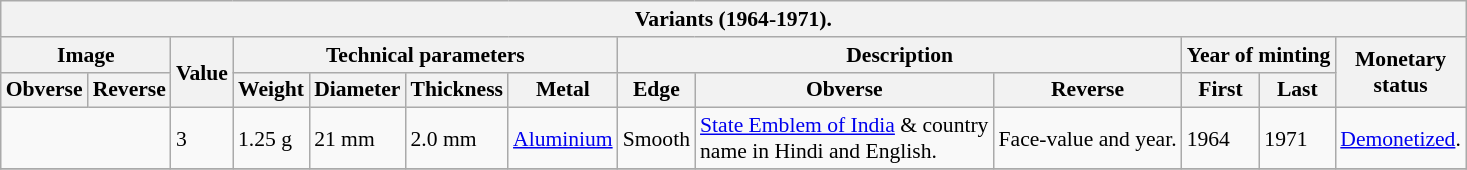<table class="wikitable" style="font-size:90%">
<tr>
<th colspan="13">Variants (1964-1971).</th>
</tr>
<tr>
<th colspan="2">Image</th>
<th rowspan="2">Value</th>
<th colspan="4">Technical parameters</th>
<th colspan="3">Description</th>
<th colspan="2">Year of minting</th>
<th rowspan="2">Monetary<br>status</th>
</tr>
<tr>
<th>Obverse</th>
<th>Reverse</th>
<th>Weight</th>
<th>Diameter</th>
<th>Thickness</th>
<th>Metal</th>
<th>Edge</th>
<th>Obverse</th>
<th>Reverse</th>
<th>First</th>
<th>Last</th>
</tr>
<tr>
<td colspan="2"></td>
<td>3</td>
<td>1.25 g</td>
<td>21 mm</td>
<td>2.0 mm</td>
<td><a href='#'>Aluminium</a></td>
<td>Smooth</td>
<td><a href='#'>State Emblem of India</a> & country<br>name in Hindi and English.</td>
<td>Face-value and year.</td>
<td>1964</td>
<td>1971</td>
<td><a href='#'>Demonetized</a>.</td>
</tr>
<tr>
</tr>
</table>
